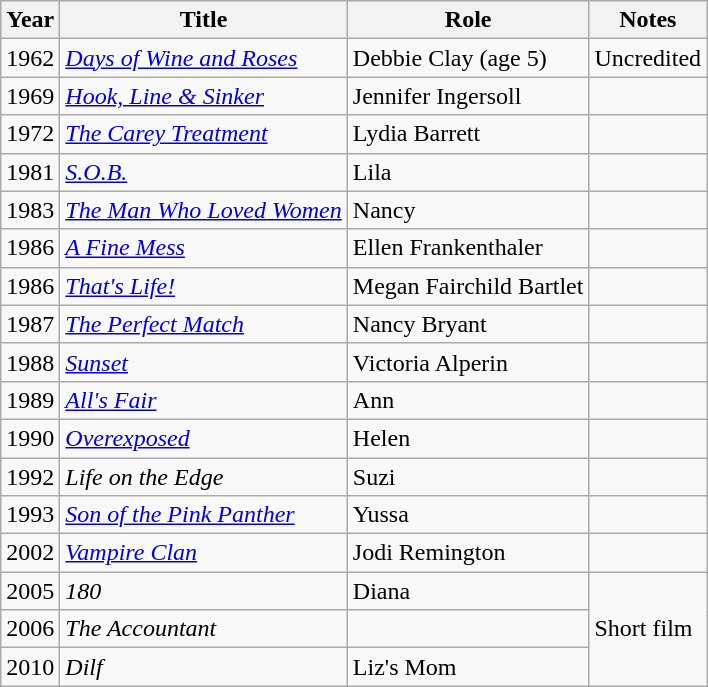<table class="wikitable sortable">
<tr>
<th>Year</th>
<th>Title</th>
<th>Role</th>
<th class="unsortable">Notes</th>
</tr>
<tr>
<td>1962</td>
<td><em><a href='#'>Days of Wine and Roses</a></em></td>
<td>Debbie Clay (age 5)</td>
<td>Uncredited</td>
</tr>
<tr>
<td>1969</td>
<td><em><a href='#'>Hook, Line & Sinker</a></em></td>
<td>Jennifer Ingersoll</td>
<td></td>
</tr>
<tr>
<td>1972</td>
<td><em><a href='#'>The Carey Treatment</a></em></td>
<td>Lydia Barrett</td>
<td></td>
</tr>
<tr>
<td>1981</td>
<td><em><a href='#'>S.O.B.</a></em></td>
<td>Lila</td>
<td></td>
</tr>
<tr>
<td>1983</td>
<td><em><a href='#'>The Man Who Loved Women</a></em></td>
<td>Nancy</td>
<td></td>
</tr>
<tr>
<td>1986</td>
<td><em><a href='#'>A Fine Mess</a></em></td>
<td>Ellen Frankenthaler</td>
<td></td>
</tr>
<tr>
<td>1986</td>
<td><em><a href='#'>That's Life!</a></em></td>
<td>Megan Fairchild Bartlet</td>
<td></td>
</tr>
<tr>
<td>1987</td>
<td><em><a href='#'>The Perfect Match</a></em></td>
<td>Nancy Bryant</td>
<td></td>
</tr>
<tr>
<td>1988</td>
<td><em><a href='#'>Sunset</a></em></td>
<td>Victoria Alperin</td>
<td></td>
</tr>
<tr>
<td>1989</td>
<td><em><a href='#'>All's Fair</a></em></td>
<td>Ann</td>
<td></td>
</tr>
<tr>
<td>1990</td>
<td><em><a href='#'>Overexposed</a></em></td>
<td>Helen</td>
<td></td>
</tr>
<tr>
<td>1992</td>
<td><em>Life on the Edge</em></td>
<td>Suzi</td>
<td></td>
</tr>
<tr>
<td>1993</td>
<td><em><a href='#'>Son of the Pink Panther</a></em></td>
<td>Yussa</td>
<td></td>
</tr>
<tr>
<td>2002</td>
<td><em><a href='#'>Vampire Clan</a></em></td>
<td>Jodi Remington</td>
<td></td>
</tr>
<tr>
<td>2005</td>
<td><em>180</em></td>
<td>Diana</td>
<td rowspan="3">Short film</td>
</tr>
<tr>
<td>2006</td>
<td><em>The Accountant</em></td>
<td></td>
</tr>
<tr>
<td>2010</td>
<td><em>Dilf</em></td>
<td>Liz's Mom</td>
</tr>
</table>
